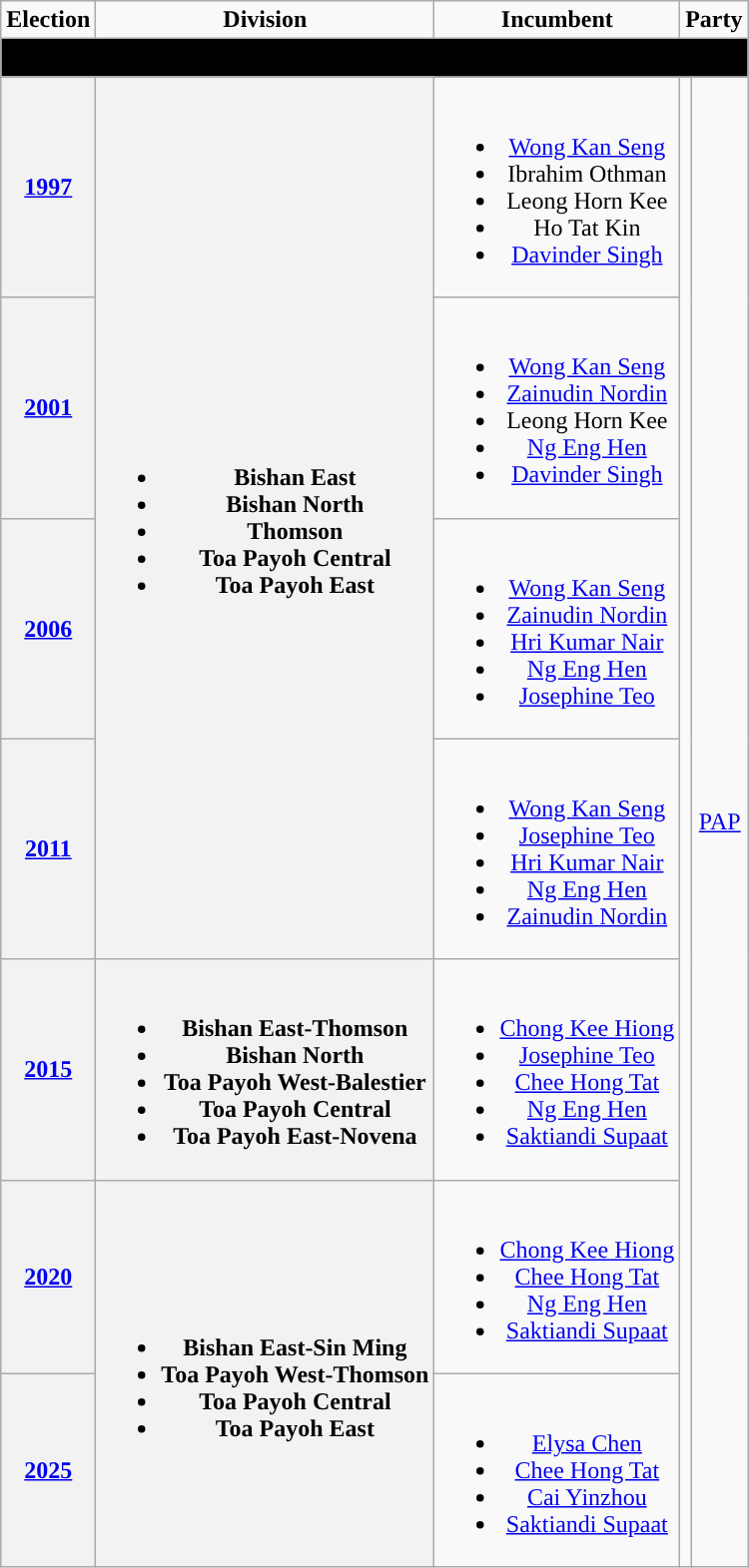<table class="wikitable" align="center" style="text-align:center">
<tr>
<td><strong>Election </strong></td>
<td><strong>Division </strong></td>
<td><strong>Incumbent</strong></td>
<td colspan="2"><strong>Party</strong></td>
</tr>
<tr>
<td colspan=5 bgcolor=black><span><strong>Formation</strong></span></td>
</tr>
<tr>
<th><a href='#'>1997</a></th>
<th rowspan=4><br><ul><li>Bishan East</li><li>Bishan North</li><li>Thomson</li><li>Toa Payoh Central</li><li>Toa Payoh East</li></ul></th>
<td><br><ul><li><a href='#'>Wong Kan Seng</a></li><li>Ibrahim Othman</li><li>Leong Horn Kee</li><li>Ho Tat Kin</li><li><a href='#'>Davinder Singh</a></li></ul></td>
<td rowspan="7"></td>
<td rowspan="7"><a href='#'>PAP</a></td>
</tr>
<tr>
<th><a href='#'>2001</a></th>
<td><br><ul><li><a href='#'>Wong Kan Seng</a></li><li><a href='#'>Zainudin Nordin</a></li><li>Leong Horn Kee</li><li><a href='#'>Ng Eng Hen</a></li><li><a href='#'>Davinder Singh</a></li></ul></td>
</tr>
<tr>
<th><a href='#'>2006</a></th>
<td><br><ul><li><a href='#'>Wong Kan Seng</a></li><li><a href='#'>Zainudin Nordin</a></li><li><a href='#'>Hri Kumar Nair</a></li><li><a href='#'>Ng Eng Hen</a></li><li><a href='#'>Josephine Teo</a></li></ul></td>
</tr>
<tr>
<th><a href='#'>2011</a></th>
<td><br><ul><li><a href='#'>Wong Kan Seng</a></li><li><a href='#'>Josephine Teo</a></li><li><a href='#'>Hri Kumar Nair</a></li><li><a href='#'>Ng Eng Hen</a></li><li><a href='#'>Zainudin Nordin</a></li></ul></td>
</tr>
<tr>
<th><a href='#'>2015</a></th>
<th><br><ul><li>Bishan East-Thomson</li><li>Bishan North</li><li>Toa Payoh West-Balestier</li><li>Toa Payoh Central</li><li>Toa Payoh East-Novena</li></ul></th>
<td><br><ul><li><a href='#'>Chong Kee Hiong</a></li><li><a href='#'>Josephine Teo</a></li><li><a href='#'>Chee Hong Tat</a></li><li><a href='#'>Ng Eng Hen</a></li><li><a href='#'>Saktiandi Supaat</a></li></ul></td>
</tr>
<tr>
<th><a href='#'>2020</a></th>
<th rowspan="2"><br><ul><li>Bishan East-Sin Ming</li><li>Toa Payoh West-Thomson</li><li>Toa Payoh Central</li><li>Toa Payoh East</li></ul></th>
<td><br><ul><li><a href='#'>Chong Kee Hiong</a></li><li><a href='#'>Chee Hong Tat</a></li><li><a href='#'>Ng Eng Hen</a></li><li><a href='#'>Saktiandi Supaat</a></li></ul></td>
</tr>
<tr>
<th><a href='#'>2025</a></th>
<td><br><ul><li><a href='#'>Elysa Chen</a></li><li><a href='#'>Chee Hong Tat</a></li><li><a href='#'>Cai Yinzhou</a></li><li><a href='#'>Saktiandi Supaat</a></li></ul></td>
</tr>
</table>
